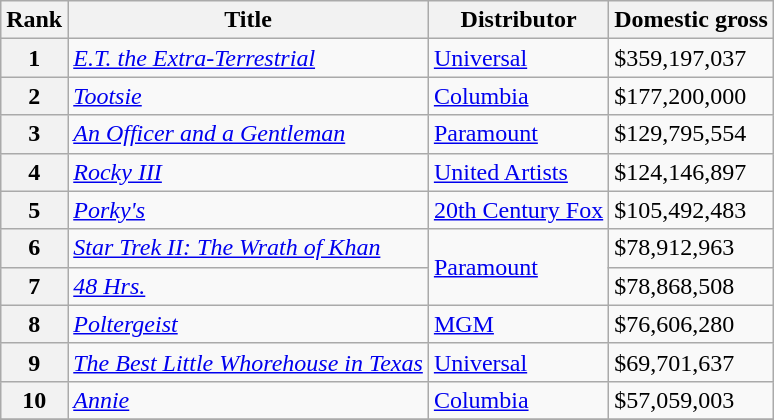<table class="wikitable sortable" style="margin:auto; margin:auto;">
<tr>
<th>Rank</th>
<th>Title</th>
<th>Distributor</th>
<th>Domestic gross</th>
</tr>
<tr>
<th style="text-align:center;">1</th>
<td><em><a href='#'>E.T. the Extra-Terrestrial</a></em></td>
<td><a href='#'>Universal</a></td>
<td>$359,197,037</td>
</tr>
<tr>
<th style="text-align:center;">2</th>
<td><em><a href='#'>Tootsie</a></em></td>
<td><a href='#'>Columbia</a></td>
<td>$177,200,000</td>
</tr>
<tr>
<th style="text-align:center;">3</th>
<td><em><a href='#'>An Officer and a Gentleman</a></em></td>
<td><a href='#'>Paramount</a></td>
<td>$129,795,554</td>
</tr>
<tr>
<th style="text-align:center;">4</th>
<td><em><a href='#'>Rocky III</a></em></td>
<td><a href='#'>United Artists</a></td>
<td>$124,146,897</td>
</tr>
<tr>
<th style="text-align:center;">5</th>
<td><em><a href='#'>Porky's</a></em></td>
<td><a href='#'>20th Century Fox</a></td>
<td>$105,492,483</td>
</tr>
<tr>
<th style="text-align:center;">6</th>
<td><em><a href='#'>Star Trek II: The Wrath of Khan</a></em></td>
<td rowspan="2"><a href='#'>Paramount</a></td>
<td>$78,912,963</td>
</tr>
<tr>
<th style="text-align:center;">7</th>
<td><em><a href='#'>48 Hrs.</a></em></td>
<td>$78,868,508</td>
</tr>
<tr>
<th style="text-align:center;">8</th>
<td><em><a href='#'>Poltergeist</a></em></td>
<td><a href='#'>MGM</a></td>
<td>$76,606,280</td>
</tr>
<tr>
<th style="text-align:center;">9</th>
<td><em><a href='#'>The Best Little Whorehouse in Texas</a></em></td>
<td><a href='#'>Universal</a></td>
<td>$69,701,637</td>
</tr>
<tr>
<th style="text-align:center;">10</th>
<td><em><a href='#'>Annie</a></em></td>
<td><a href='#'>Columbia</a></td>
<td>$57,059,003</td>
</tr>
<tr>
</tr>
</table>
